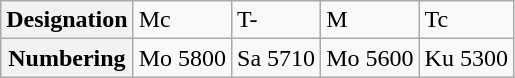<table class="wikitable">
<tr>
<th>Designation</th>
<td>Mc</td>
<td>T-</td>
<td>M</td>
<td>Tc</td>
</tr>
<tr>
<th>Numbering</th>
<td>Mo 5800</td>
<td>Sa 5710</td>
<td>Mo 5600</td>
<td>Ku 5300</td>
</tr>
</table>
